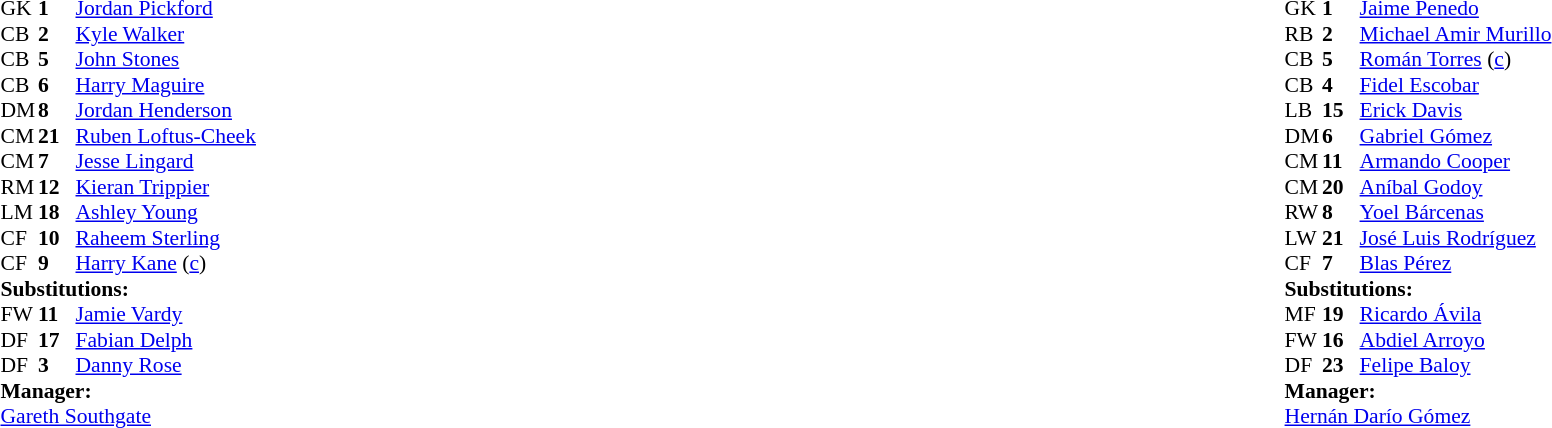<table width="100%">
<tr>
<td valign="top" width="40%"><br><table style="font-size:90%" cellspacing="0" cellpadding="0">
<tr>
<th width=25></th>
<th width=25></th>
</tr>
<tr>
<td>GK</td>
<td><strong>1</strong></td>
<td><a href='#'>Jordan Pickford</a></td>
</tr>
<tr>
<td>CB</td>
<td><strong>2</strong></td>
<td><a href='#'>Kyle Walker</a></td>
</tr>
<tr>
<td>CB</td>
<td><strong>5</strong></td>
<td><a href='#'>John Stones</a></td>
</tr>
<tr>
<td>CB</td>
<td><strong>6</strong></td>
<td><a href='#'>Harry Maguire</a></td>
</tr>
<tr>
<td>DM</td>
<td><strong>8</strong></td>
<td><a href='#'>Jordan Henderson</a></td>
</tr>
<tr>
<td>CM</td>
<td><strong>21</strong></td>
<td><a href='#'>Ruben Loftus-Cheek</a></td>
<td></td>
</tr>
<tr>
<td>CM</td>
<td><strong>7</strong></td>
<td><a href='#'>Jesse Lingard</a></td>
<td></td>
<td></td>
</tr>
<tr>
<td>RM</td>
<td><strong>12</strong></td>
<td><a href='#'>Kieran Trippier</a></td>
<td></td>
<td></td>
</tr>
<tr>
<td>LM</td>
<td><strong>18</strong></td>
<td><a href='#'>Ashley Young</a></td>
</tr>
<tr>
<td>CF</td>
<td><strong>10</strong></td>
<td><a href='#'>Raheem Sterling</a></td>
</tr>
<tr>
<td>CF</td>
<td><strong>9</strong></td>
<td><a href='#'>Harry Kane</a> (<a href='#'>c</a>)</td>
<td></td>
<td></td>
</tr>
<tr>
<td colspan=3><strong>Substitutions:</strong></td>
</tr>
<tr>
<td>FW</td>
<td><strong>11</strong></td>
<td><a href='#'>Jamie Vardy</a></td>
<td></td>
<td></td>
</tr>
<tr>
<td>DF</td>
<td><strong>17</strong></td>
<td><a href='#'>Fabian Delph</a></td>
<td></td>
<td></td>
</tr>
<tr>
<td>DF</td>
<td><strong>3</strong></td>
<td><a href='#'>Danny Rose</a></td>
<td></td>
<td></td>
</tr>
<tr>
<td colspan=3><strong>Manager:</strong></td>
</tr>
<tr>
<td colspan=3><a href='#'>Gareth Southgate</a></td>
</tr>
</table>
</td>
<td valign="top"></td>
<td valign="top" width="50%"><br><table style="font-size:90%; margin:auto" cellspacing="0" cellpadding="0">
<tr>
<th width=25></th>
<th width=25></th>
</tr>
<tr>
<td>GK</td>
<td><strong>1</strong></td>
<td><a href='#'>Jaime Penedo</a></td>
</tr>
<tr>
<td>RB</td>
<td><strong>2</strong></td>
<td><a href='#'>Michael Amir Murillo</a></td>
<td></td>
</tr>
<tr>
<td>CB</td>
<td><strong>5</strong></td>
<td><a href='#'>Román Torres</a> (<a href='#'>c</a>)</td>
</tr>
<tr>
<td>CB</td>
<td><strong>4</strong></td>
<td><a href='#'>Fidel Escobar</a></td>
<td></td>
</tr>
<tr>
<td>LB</td>
<td><strong>15</strong></td>
<td><a href='#'>Erick Davis</a></td>
</tr>
<tr>
<td>DM</td>
<td><strong>6</strong></td>
<td><a href='#'>Gabriel Gómez</a></td>
<td></td>
<td></td>
</tr>
<tr>
<td>CM</td>
<td><strong>11</strong></td>
<td><a href='#'>Armando Cooper</a></td>
<td></td>
</tr>
<tr>
<td>CM</td>
<td><strong>20</strong></td>
<td><a href='#'>Aníbal Godoy</a></td>
<td></td>
<td></td>
</tr>
<tr>
<td>RW</td>
<td><strong>8</strong></td>
<td><a href='#'>Yoel Bárcenas</a></td>
<td></td>
<td></td>
</tr>
<tr>
<td>LW</td>
<td><strong>21</strong></td>
<td><a href='#'>José Luis Rodríguez</a></td>
</tr>
<tr>
<td>CF</td>
<td><strong>7</strong></td>
<td><a href='#'>Blas Pérez</a></td>
</tr>
<tr>
<td colspan=3><strong>Substitutions:</strong></td>
</tr>
<tr>
<td>MF</td>
<td><strong>19</strong></td>
<td><a href='#'>Ricardo Ávila</a></td>
<td></td>
<td></td>
</tr>
<tr>
<td>FW</td>
<td><strong>16</strong></td>
<td><a href='#'>Abdiel Arroyo</a></td>
<td></td>
<td></td>
</tr>
<tr>
<td>DF</td>
<td><strong>23</strong></td>
<td><a href='#'>Felipe Baloy</a></td>
<td></td>
<td></td>
</tr>
<tr>
<td colspan=3><strong>Manager:</strong></td>
</tr>
<tr>
<td colspan=3> <a href='#'>Hernán Darío Gómez</a></td>
</tr>
</table>
</td>
</tr>
</table>
